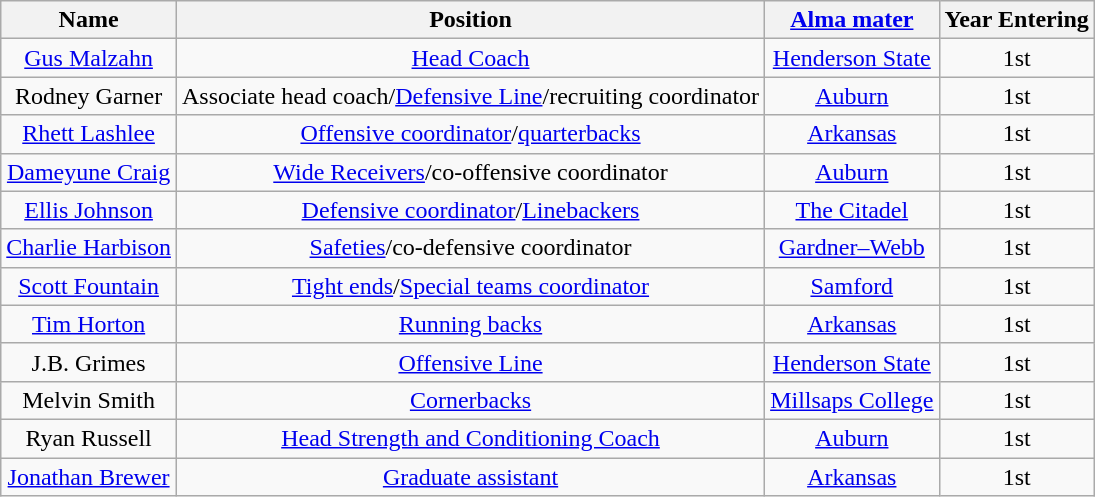<table class="wikitable" style="text-align:center; white-space:nowrap;">
<tr>
<th>Name</th>
<th>Position</th>
<th><a href='#'>Alma mater</a></th>
<th>Year Entering</th>
</tr>
<tr>
<td><a href='#'>Gus Malzahn</a></td>
<td><a href='#'>Head Coach</a></td>
<td><a href='#'>Henderson State</a></td>
<td>1st</td>
</tr>
<tr>
<td>Rodney Garner</td>
<td>Associate head coach/<a href='#'>Defensive Line</a>/recruiting coordinator</td>
<td><a href='#'>Auburn</a></td>
<td>1st</td>
</tr>
<tr>
<td><a href='#'>Rhett Lashlee</a></td>
<td><a href='#'>Offensive coordinator</a>/<a href='#'>quarterbacks</a></td>
<td><a href='#'>Arkansas</a></td>
<td>1st</td>
</tr>
<tr>
<td><a href='#'>Dameyune Craig</a></td>
<td><a href='#'>Wide Receivers</a>/co-offensive coordinator</td>
<td><a href='#'>Auburn</a></td>
<td>1st</td>
</tr>
<tr>
<td><a href='#'>Ellis Johnson</a></td>
<td><a href='#'>Defensive coordinator</a>/<a href='#'>Linebackers</a></td>
<td><a href='#'>The Citadel</a></td>
<td>1st</td>
</tr>
<tr>
<td><a href='#'>Charlie Harbison</a></td>
<td><a href='#'>Safeties</a>/co-defensive coordinator</td>
<td><a href='#'>Gardner–Webb</a></td>
<td>1st</td>
</tr>
<tr>
<td><a href='#'>Scott Fountain</a></td>
<td><a href='#'>Tight ends</a>/<a href='#'>Special teams coordinator</a></td>
<td><a href='#'>Samford</a></td>
<td>1st</td>
</tr>
<tr>
<td><a href='#'>Tim Horton</a></td>
<td><a href='#'>Running backs</a></td>
<td><a href='#'>Arkansas</a></td>
<td>1st</td>
</tr>
<tr>
<td>J.B. Grimes</td>
<td><a href='#'>Offensive Line</a></td>
<td><a href='#'>Henderson State</a></td>
<td>1st</td>
</tr>
<tr>
<td>Melvin Smith</td>
<td><a href='#'>Cornerbacks</a></td>
<td><a href='#'>Millsaps College</a></td>
<td>1st</td>
</tr>
<tr>
<td>Ryan Russell</td>
<td><a href='#'>Head Strength and Conditioning Coach</a></td>
<td><a href='#'>Auburn</a></td>
<td>1st</td>
</tr>
<tr>
<td><a href='#'>Jonathan Brewer</a></td>
<td><a href='#'>Graduate assistant</a></td>
<td><a href='#'>Arkansas</a></td>
<td>1st</td>
</tr>
</table>
